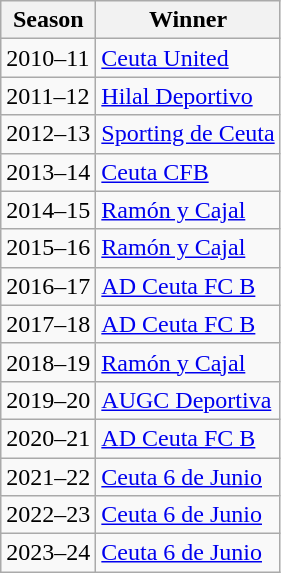<table class="wikitable">
<tr>
<th>Season</th>
<th>Winner</th>
</tr>
<tr>
<td>2010–11</td>
<td><a href='#'>Ceuta United</a></td>
</tr>
<tr>
<td>2011–12</td>
<td><a href='#'>Hilal Deportivo</a></td>
</tr>
<tr>
<td>2012–13</td>
<td><a href='#'>Sporting de Ceuta</a></td>
</tr>
<tr>
<td>2013–14</td>
<td><a href='#'>Ceuta CFB</a></td>
</tr>
<tr>
<td>2014–15</td>
<td><a href='#'>Ramón y Cajal</a></td>
</tr>
<tr>
<td>2015–16</td>
<td><a href='#'>Ramón y Cajal</a></td>
</tr>
<tr>
<td>2016–17</td>
<td><a href='#'>AD Ceuta FC B</a></td>
</tr>
<tr>
<td>2017–18</td>
<td><a href='#'>AD Ceuta FC B</a></td>
</tr>
<tr>
<td>2018–19</td>
<td><a href='#'>Ramón y Cajal</a></td>
</tr>
<tr>
<td>2019–20</td>
<td><a href='#'>AUGC Deportiva</a></td>
</tr>
<tr>
<td>2020–21</td>
<td><a href='#'>AD Ceuta FC B</a></td>
</tr>
<tr>
<td>2021–22</td>
<td><a href='#'>Ceuta 6 de Junio</a></td>
</tr>
<tr>
<td>2022–23</td>
<td><a href='#'>Ceuta 6 de Junio</a></td>
</tr>
<tr>
<td>2023–24</td>
<td><a href='#'>Ceuta 6 de Junio</a></td>
</tr>
</table>
